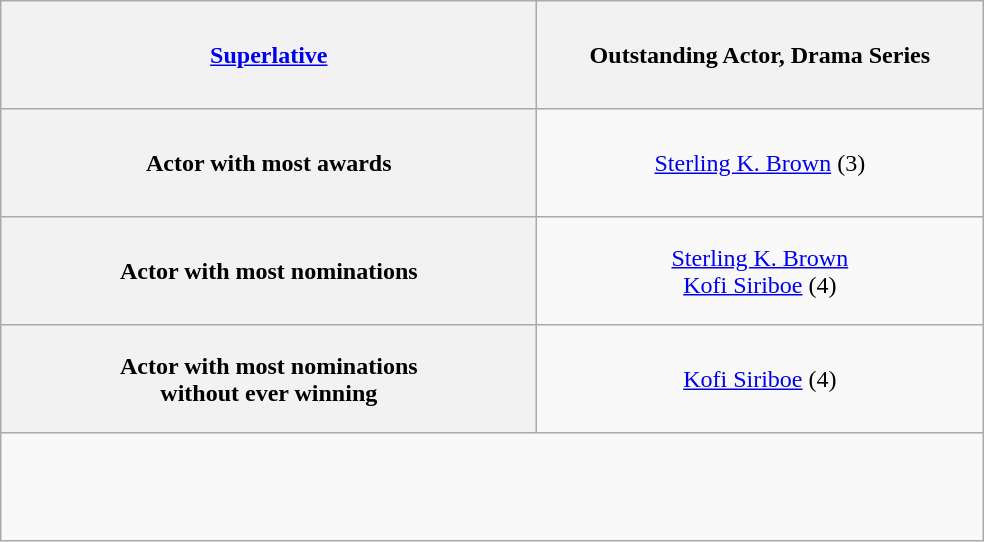<table class="wikitable" style="text-align: center">
<tr style="height:4.5em;">
<th width="350"><strong><a href='#'>Superlative</a></strong></th>
<th colspan="2" width="290"><strong> Outstanding Actor, Drama Series</strong></th>
</tr>
<tr style="height:4.5em;">
<th width="350">Actor with most awards</th>
<td><a href='#'>Sterling K. Brown</a> (3)</td>
</tr>
<tr style="height:4.5em;">
<th>Actor with most nominations</th>
<td><a href='#'>Sterling K. Brown</a><br><a href='#'>Kofi Siriboe</a> (4)</td>
</tr>
<tr style="height:4.5em;">
<th>Actor with most nominations <br> without ever winning</th>
<td><a href='#'>Kofi Siriboe</a> (4)</td>
</tr>
<tr style="height:4.5em;">
</tr>
</table>
